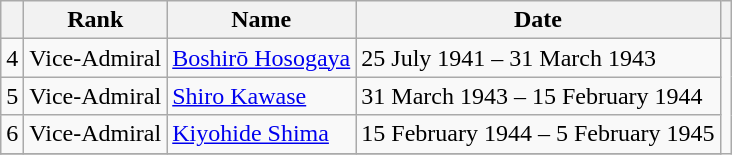<table class=wikitable>
<tr>
<th></th>
<th>Rank</th>
<th>Name</th>
<th>Date</th>
<th></th>
</tr>
<tr>
<td>4</td>
<td>Vice-Admiral</td>
<td><a href='#'>Boshirō Hosogaya</a></td>
<td>25 July 1941 –  31 March 1943</td>
</tr>
<tr>
<td>5</td>
<td>Vice-Admiral</td>
<td><a href='#'>Shiro Kawase</a></td>
<td>31 March 1943 –  15 February 1944</td>
</tr>
<tr>
<td>6</td>
<td>Vice-Admiral</td>
<td><a href='#'>Kiyohide Shima</a></td>
<td>15 February 1944 –  5 February 1945</td>
</tr>
<tr>
</tr>
</table>
